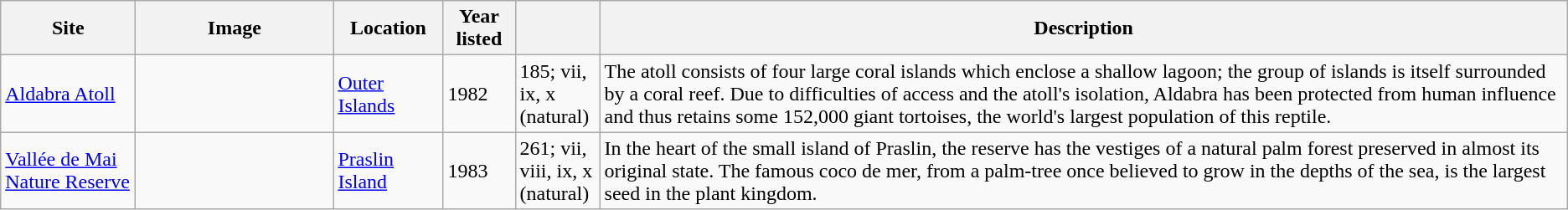<table class="wikitable sortable plainrowheaders">
<tr>
<th style="width:100px;" scope="col">Site</th>
<th class="unsortable"  style="width:150px;" scope="col">Image</th>
<th style="width:80px;" scope="col">Location</th>
<th style="width:50px;" scope="col">Year listed</th>
<th style="width:60px;" scope="col" data-sort-type="number"></th>
<th scope="col" class="unsortable">Description</th>
</tr>
<tr>
<td><a href='#'>Aldabra Atoll</a></td>
<td></td>
<td><a href='#'>Outer Islands</a></td>
<td>1982</td>
<td>185; vii, ix, x (natural)</td>
<td>The atoll consists of four large coral islands which enclose a shallow lagoon; the group of islands is itself surrounded by a coral reef. Due to difficulties of access and the atoll's isolation, Aldabra has been protected from human influence and thus retains some 152,000 giant tortoises, the world's largest population of this reptile.</td>
</tr>
<tr>
<td><a href='#'>Vallée de Mai Nature Reserve</a></td>
<td></td>
<td><a href='#'>Praslin Island</a></td>
<td>1983</td>
<td>261; vii, viii, ix, x (natural)</td>
<td>In the heart of the small island of Praslin, the reserve has the vestiges of a natural palm forest preserved in almost its original state. The famous coco de mer, from a palm-tree once believed to grow in the depths of the sea, is the largest seed in the plant kingdom.</td>
</tr>
</table>
